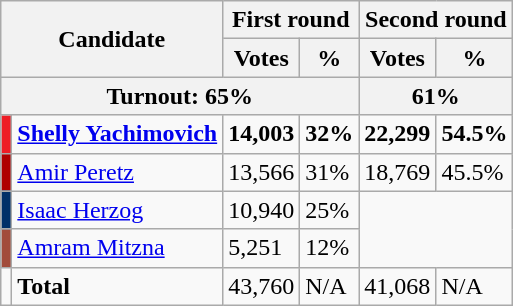<table class="wikitable sortable">
<tr>
<th colspan="2" rowspan="2">Candidate</th>
<th colspan="2">First round</th>
<th colspan="2">Second round</th>
</tr>
<tr>
<th>Votes</th>
<th>%</th>
<th>Votes</th>
<th>%</th>
</tr>
<tr>
<th scope="row" colspan=4 style="text-align:center"><strong>Turnout:</strong>  65%</th>
<th scope="row" colspan=3 style="text-align:center"> 61%</th>
</tr>
<tr>
<td bgcolor="#EE1C25"></td>
<td align="left"><strong><a href='#'>Shelly Yachimovich</a></strong></td>
<td><strong>14,003</strong></td>
<td><strong>32%</strong></td>
<td><strong>22,299</strong></td>
<td><strong>54.5%</strong></td>
</tr>
<tr>
<td bgcolor="#AF0000"></td>
<td align="left"><a href='#'>Amir Peretz</a></td>
<td>13,566</td>
<td>31%</td>
<td>18,769</td>
<td>45.5%</td>
</tr>
<tr>
<td bgcolor="#013068"></td>
<td align="left"><a href='#'>Isaac Herzog</a></td>
<td>10,940</td>
<td>25%</td>
</tr>
<tr>
<td bgcolor="#A24C3B"></td>
<td align="left"><a href='#'>Amram Mitzna</a></td>
<td>5,251</td>
<td>12%</td>
</tr>
<tr>
<td bgcolor=></td>
<td align="left"><strong>Total</strong></td>
<td>43,760</td>
<td>N/A</td>
<td>41,068</td>
<td>N/A</td>
</tr>
</table>
